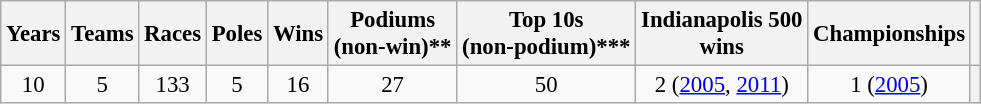<table class="wikitable" style="text-align:center; font-size:95%">
<tr>
<th scope="col">Years</th>
<th scope="col">Teams</th>
<th scope="col">Races</th>
<th scope="col">Poles</th>
<th scope="col">Wins</th>
<th scope="col">Podiums<br>(non-win)**</th>
<th scope="col">Top 10s<br>(non-podium)***</th>
<th scope="col">Indianapolis 500<br>wins</th>
<th scope="col">Championships</th>
<th scope="col"></th>
</tr>
<tr>
<td>10</td>
<td>5</td>
<td>133</td>
<td>5</td>
<td>16</td>
<td>27</td>
<td>50</td>
<td>2 (<a href='#'>2005</a>, <a href='#'>2011</a>)</td>
<td>1 (<a href='#'>2005</a>)</td>
<th></th>
</tr>
</table>
